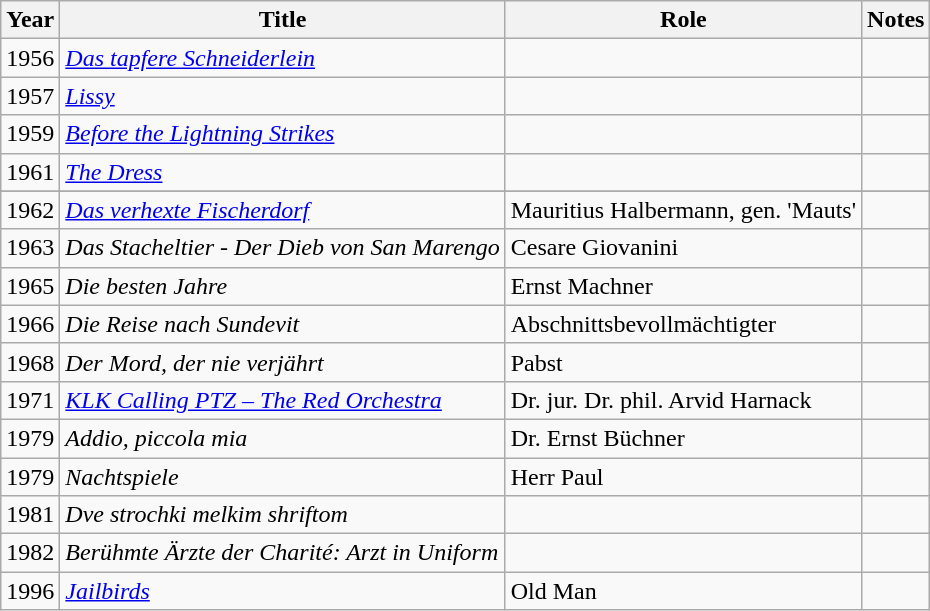<table class="wikitable sortable">
<tr>
<th>Year</th>
<th>Title</th>
<th>Role</th>
<th class="unsortable">Notes</th>
</tr>
<tr>
<td>1956</td>
<td><em><a href='#'>Das tapfere Schneiderlein</a></em></td>
<td></td>
<td></td>
</tr>
<tr>
<td>1957</td>
<td><em><a href='#'>Lissy</a></em></td>
<td></td>
<td></td>
</tr>
<tr>
<td>1959</td>
<td><em><a href='#'>Before the Lightning Strikes</a></em></td>
<td></td>
<td></td>
</tr>
<tr>
<td>1961</td>
<td><em><a href='#'>The Dress</a></em></td>
<td></td>
<td></td>
</tr>
<tr>
</tr>
<tr>
<td>1962</td>
<td><em><a href='#'>Das verhexte Fischerdorf</a></em></td>
<td>Mauritius Halbermann, gen. 'Mauts'</td>
<td></td>
</tr>
<tr>
<td>1963</td>
<td><em>Das Stacheltier - Der Dieb von San Marengo</em></td>
<td>Cesare Giovanini</td>
<td></td>
</tr>
<tr>
<td>1965</td>
<td><em>Die besten Jahre</em></td>
<td>Ernst Machner</td>
<td></td>
</tr>
<tr>
<td>1966</td>
<td><em>Die Reise nach Sundevit</em></td>
<td>Abschnittsbevollmächtigter</td>
<td></td>
</tr>
<tr>
<td>1968</td>
<td><em>Der Mord, der nie verjährt</em></td>
<td>Pabst</td>
<td></td>
</tr>
<tr>
<td>1971</td>
<td><em><a href='#'>KLK Calling PTZ – The Red Orchestra</a></em></td>
<td>Dr. jur. Dr. phil. Arvid Harnack</td>
<td></td>
</tr>
<tr>
<td>1979</td>
<td><em>Addio, piccola mia</em></td>
<td>Dr. Ernst Büchner</td>
<td></td>
</tr>
<tr>
<td>1979</td>
<td><em>Nachtspiele</em></td>
<td>Herr Paul</td>
<td></td>
</tr>
<tr>
<td>1981</td>
<td><em>Dve strochki melkim shriftom</em></td>
<td></td>
<td></td>
</tr>
<tr>
<td>1982</td>
<td><em>Berühmte Ärzte der Charité: Arzt in Uniform</em></td>
<td></td>
<td></td>
</tr>
<tr>
<td>1996</td>
<td><em><a href='#'>Jailbirds</a></em></td>
<td>Old Man</td>
<td></td>
</tr>
</table>
